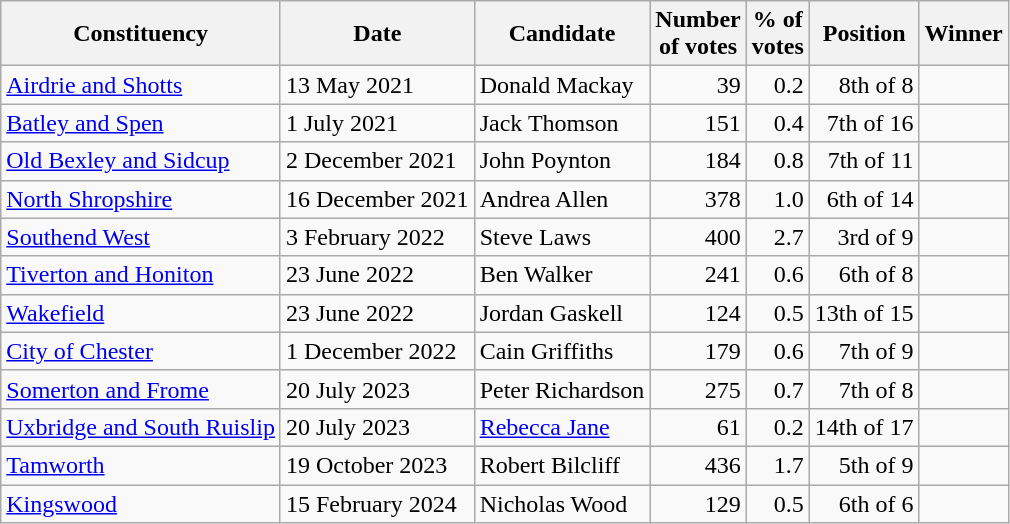<table class="wikitable sortable">
<tr style="text-align:center;">
<th>Constituency</th>
<th>Date</th>
<th>Candidate</th>
<th>Number<br>of votes</th>
<th>% of<br>votes</th>
<th>Position</th>
<th colspan=2>Winner</th>
</tr>
<tr>
<td><a href='#'>Airdrie and Shotts</a></td>
<td>13 May 2021</td>
<td>Donald Mackay</td>
<td style="text-align: right; margin-right: 0.5em">39</td>
<td style="text-align: right; margin-right: 0.5em">0.2</td>
<td style="text-align: right; margin-right: 0.5em">8th of 8</td>
<td></td>
</tr>
<tr>
<td><a href='#'>Batley and Spen</a></td>
<td>1 July 2021</td>
<td>Jack Thomson</td>
<td style="text-align: right; margin-right: 0.5em">151</td>
<td style="text-align: right; margin-right: 0.5em">0.4</td>
<td style="text-align: right; margin-right: 0.5em">7th of 16</td>
<td></td>
</tr>
<tr>
<td><a href='#'>Old Bexley and Sidcup</a></td>
<td>2 December 2021</td>
<td>John Poynton</td>
<td style="text-align: right; margin-right: 0.5em">184</td>
<td style="text-align: right; margin-right: 0.5em">0.8</td>
<td style="text-align: right; margin-right: 0.5em">7th of 11</td>
<td></td>
</tr>
<tr>
<td><a href='#'>North Shropshire</a></td>
<td>16 December 2021</td>
<td>Andrea Allen</td>
<td style="text-align: right; margin-right: 0.5em">378</td>
<td style="text-align: right; margin-right: 0.5em">1.0</td>
<td style="text-align: right; margin-right: 0.5em">6th of 14</td>
<td></td>
</tr>
<tr>
<td><a href='#'>Southend West</a></td>
<td>3 February 2022</td>
<td>Steve Laws</td>
<td style="text-align: right; margin-right: 0.5em">400</td>
<td style="text-align: right; margin-right: 0.5em">2.7</td>
<td style="text-align: right; margin-right: 0.5em">3rd of 9</td>
<td></td>
</tr>
<tr>
<td><a href='#'>Tiverton and Honiton</a></td>
<td>23 June 2022</td>
<td>Ben Walker</td>
<td style="text-align: right; margin-right: 0.5em">241</td>
<td style="text-align: right; margin-right: 0.5em">0.6</td>
<td style="text-align: right; margin-right: 0.5em">6th of 8</td>
<td></td>
</tr>
<tr>
<td><a href='#'>Wakefield</a></td>
<td>23 June 2022</td>
<td>Jordan Gaskell</td>
<td style="text-align: right; margin-right: 0.5em">124</td>
<td style="text-align: right; margin-right: 0.5em">0.5</td>
<td style="text-align: right; margin-right: 0.5em">13th of 15</td>
<td></td>
</tr>
<tr>
<td><a href='#'>City of Chester</a></td>
<td>1 December 2022</td>
<td>Cain Griffiths</td>
<td style="text-align: right; margin-right: 0.5em">179</td>
<td style="text-align: right; margin-right: 0.5em">0.6</td>
<td style="text-align: right; margin-right: 0.5em">7th of 9</td>
<td></td>
</tr>
<tr>
<td><a href='#'>Somerton and Frome</a></td>
<td>20 July 2023</td>
<td>Peter Richardson</td>
<td style="text-align: right; margin-right: 0.5em">275</td>
<td style="text-align: right; margin-right: 0.5em">0.7</td>
<td style="text-align: right; margin-right: 0.5em">7th of 8</td>
<td></td>
</tr>
<tr>
<td><a href='#'>Uxbridge and South Ruislip</a></td>
<td>20 July 2023</td>
<td><a href='#'>Rebecca Jane</a></td>
<td style="text-align: right; margin-right: 0.5em">61</td>
<td style="text-align: right; margin-right: 0.5em">0.2</td>
<td style="text-align: right; margin-right: 0.5em">14th of 17</td>
<td></td>
</tr>
<tr>
<td><a href='#'>Tamworth</a></td>
<td>19 October 2023</td>
<td>Robert Bilcliff</td>
<td style="text-align: right; margin-right: 0.5em">436</td>
<td style="text-align: right; margin-right: 0.5em">1.7</td>
<td style="text-align: right; margin-right: 0.5em">5th of 9</td>
<td></td>
</tr>
<tr>
<td><a href='#'>Kingswood</a></td>
<td>15 February 2024</td>
<td>Nicholas Wood</td>
<td style="text-align: right; margin-right: 0.5em">129</td>
<td style="text-align: right; margin-right: 0.5em">0.5</td>
<td style="text-align: right; margin-right: 0.5em">6th of 6</td>
<td></td>
</tr>
</table>
